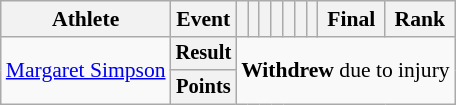<table class="wikitable" style="font-size:90%">
<tr>
<th>Athlete</th>
<th>Event</th>
<th></th>
<th></th>
<th></th>
<th></th>
<th></th>
<th></th>
<th></th>
<th>Final</th>
<th>Rank</th>
</tr>
<tr align=center>
<td rowspan=2 align=left><a href='#'>Margaret Simpson</a></td>
<th style="font-size:95%">Result</th>
<td rowspan=2 colspan=10><strong>Withdrew</strong> due to injury</td>
</tr>
<tr align=center>
<th style="font-size:95%">Points</th>
</tr>
</table>
